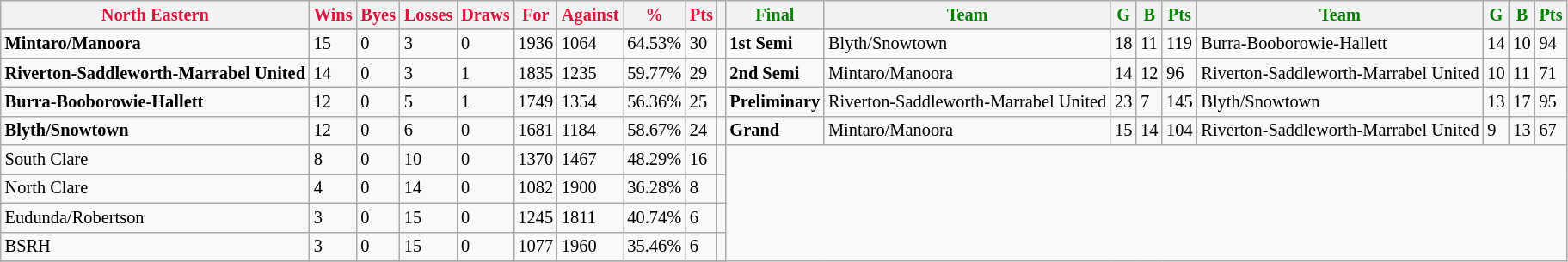<table style="font-size: 85%; text-align: left;" class="wikitable">
<tr>
<th style="color:crimson">North Eastern</th>
<th style="color:crimson">Wins</th>
<th style="color:crimson">Byes</th>
<th style="color:crimson">Losses</th>
<th style="color:crimson">Draws</th>
<th style="color:crimson">For</th>
<th style="color:crimson">Against</th>
<th style="color:crimson">%</th>
<th style="color:crimson">Pts</th>
<th></th>
<th style="color:green">Final</th>
<th style="color:green">Team</th>
<th style="color:green">G</th>
<th style="color:green">B</th>
<th style="color:green">Pts</th>
<th style="color:green">Team</th>
<th style="color:green">G</th>
<th style="color:green">B</th>
<th style="color:green">Pts</th>
</tr>
<tr>
</tr>
<tr>
</tr>
<tr>
<td><strong>	Mintaro/Manoora	</strong></td>
<td>15</td>
<td>0</td>
<td>3</td>
<td>0</td>
<td>1936</td>
<td>1064</td>
<td>64.53%</td>
<td>30</td>
<td></td>
<td><strong>1st Semi</strong></td>
<td>Blyth/Snowtown</td>
<td>18</td>
<td>11</td>
<td>119</td>
<td>Burra-Booborowie-Hallett</td>
<td>14</td>
<td>10</td>
<td>94</td>
</tr>
<tr>
<td><strong>	Riverton-Saddleworth-Marrabel United	</strong></td>
<td>14</td>
<td>0</td>
<td>3</td>
<td>1</td>
<td>1835</td>
<td>1235</td>
<td>59.77%</td>
<td>29</td>
<td></td>
<td><strong>2nd Semi</strong></td>
<td>Mintaro/Manoora</td>
<td>14</td>
<td>12</td>
<td>96</td>
<td>Riverton-Saddleworth-Marrabel United</td>
<td>10</td>
<td>11</td>
<td>71</td>
</tr>
<tr>
<td><strong>	Burra-Booborowie-Hallett	</strong></td>
<td>12</td>
<td>0</td>
<td>5</td>
<td>1</td>
<td>1749</td>
<td>1354</td>
<td>56.36%</td>
<td>25</td>
<td></td>
<td><strong>Preliminary</strong></td>
<td>Riverton-Saddleworth-Marrabel United</td>
<td>23</td>
<td>7</td>
<td>145</td>
<td>Blyth/Snowtown</td>
<td>13</td>
<td>17</td>
<td>95</td>
</tr>
<tr>
<td><strong>	Blyth/Snowtown	</strong></td>
<td>12</td>
<td>0</td>
<td>6</td>
<td>0</td>
<td>1681</td>
<td>1184</td>
<td>58.67%</td>
<td>24</td>
<td></td>
<td><strong>Grand</strong></td>
<td>Mintaro/Manoora</td>
<td>15</td>
<td>14</td>
<td>104</td>
<td>Riverton-Saddleworth-Marrabel United</td>
<td>9</td>
<td>13</td>
<td>67</td>
</tr>
<tr>
<td>South Clare</td>
<td>8</td>
<td>0</td>
<td>10</td>
<td>0</td>
<td>1370</td>
<td>1467</td>
<td>48.29%</td>
<td>16</td>
<td></td>
</tr>
<tr>
<td>North Clare</td>
<td>4</td>
<td>0</td>
<td>14</td>
<td>0</td>
<td>1082</td>
<td>1900</td>
<td>36.28%</td>
<td>8</td>
<td></td>
</tr>
<tr>
<td>Eudunda/Robertson</td>
<td>3</td>
<td>0</td>
<td>15</td>
<td>0</td>
<td>1245</td>
<td>1811</td>
<td>40.74%</td>
<td>6</td>
<td></td>
</tr>
<tr>
<td>BSRH</td>
<td>3</td>
<td>0</td>
<td>15</td>
<td>0</td>
<td>1077</td>
<td>1960</td>
<td>35.46%</td>
<td>6</td>
<td></td>
</tr>
<tr>
</tr>
</table>
